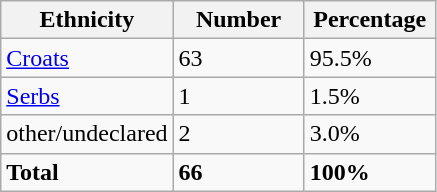<table class="wikitable">
<tr>
<th width="100px">Ethnicity</th>
<th width="80px">Number</th>
<th width="80px">Percentage</th>
</tr>
<tr>
<td><a href='#'>Croats</a></td>
<td>63</td>
<td>95.5%</td>
</tr>
<tr>
<td><a href='#'>Serbs</a></td>
<td>1</td>
<td>1.5%</td>
</tr>
<tr>
<td>other/undeclared</td>
<td>2</td>
<td>3.0%</td>
</tr>
<tr>
<td><strong>Total</strong></td>
<td><strong>66</strong></td>
<td><strong>100%</strong></td>
</tr>
</table>
